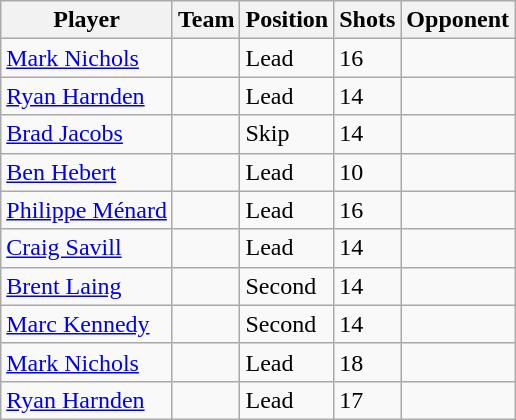<table class="wikitable sortable">
<tr>
<th>Player</th>
<th>Team</th>
<th>Position</th>
<th>Shots</th>
<th>Opponent</th>
</tr>
<tr>
<td><a href='#'>Mark Nichols</a></td>
<td></td>
<td>Lead</td>
<td>16</td>
<td></td>
</tr>
<tr>
<td><a href='#'>Ryan Harnden</a></td>
<td></td>
<td>Lead</td>
<td>14</td>
<td></td>
</tr>
<tr>
<td><a href='#'>Brad Jacobs</a></td>
<td></td>
<td>Skip</td>
<td>14</td>
<td></td>
</tr>
<tr>
<td><a href='#'>Ben Hebert</a></td>
<td></td>
<td>Lead</td>
<td>10</td>
<td></td>
</tr>
<tr>
<td><a href='#'>Philippe Ménard</a></td>
<td></td>
<td>Lead</td>
<td>16</td>
<td></td>
</tr>
<tr>
<td><a href='#'>Craig Savill</a></td>
<td></td>
<td>Lead</td>
<td>14</td>
<td></td>
</tr>
<tr>
<td><a href='#'>Brent Laing</a></td>
<td></td>
<td>Second</td>
<td>14</td>
<td></td>
</tr>
<tr>
<td><a href='#'>Marc Kennedy</a></td>
<td></td>
<td>Second</td>
<td>14</td>
<td></td>
</tr>
<tr>
<td><a href='#'>Mark Nichols</a></td>
<td></td>
<td>Lead</td>
<td>18</td>
<td></td>
</tr>
<tr>
<td><a href='#'>Ryan Harnden</a></td>
<td></td>
<td>Lead</td>
<td>17</td>
<td></td>
</tr>
</table>
